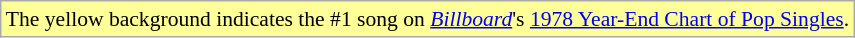<table class="wikitable" style="font-size:90%;">
<tr>
<td style="background-color:#FFFF99">The yellow background indicates the #1 song on <a href='#'><em>Billboard</em></a>'s <a href='#'>1978 Year-End Chart of Pop Singles</a>.</td>
</tr>
</table>
